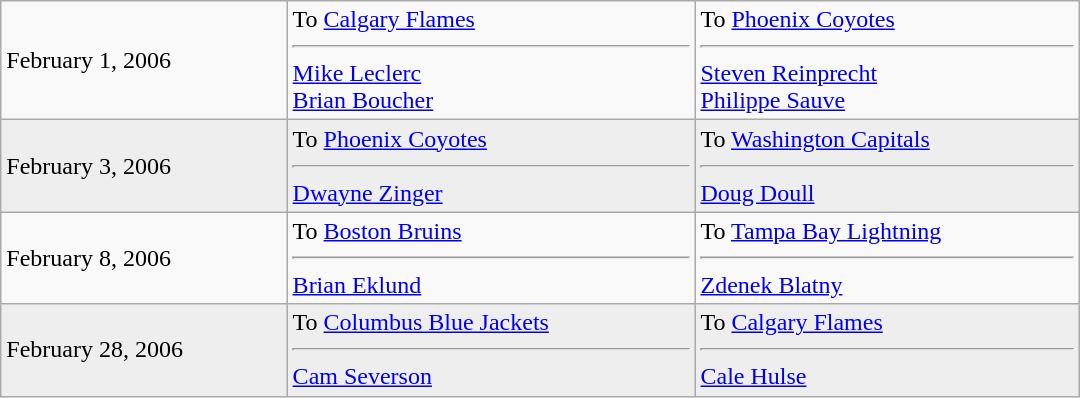<table cellspacing=0 class="wikitable" style="border:1px solid #999999; width:720px;">
<tr>
<td>February 1, 2006</td>
<td valign="top">To <a href='#'>Calgary Flames</a><hr><a href='#'>Mike Leclerc</a><br><a href='#'>Brian Boucher</a></td>
<td valign="top">To <a href='#'>Phoenix Coyotes</a><hr><a href='#'>Steven Reinprecht</a><br><a href='#'>Philippe Sauve</a></td>
</tr>
<tr bgcolor="#eeeeee">
<td>February 3, 2006</td>
<td valign="top">To <a href='#'>Phoenix Coyotes</a><hr><a href='#'>Dwayne Zinger</a></td>
<td valign="top">To <a href='#'>Washington Capitals</a><hr><a href='#'>Doug Doull</a></td>
</tr>
<tr>
<td>February 8, 2006</td>
<td valign="top">To <a href='#'>Boston Bruins</a><hr><a href='#'>Brian Eklund</a></td>
<td valign="top">To <a href='#'>Tampa Bay Lightning</a><hr><a href='#'>Zdenek Blatny</a></td>
</tr>
<tr bgcolor="#eeeeee">
<td>February 28, 2006</td>
<td valign="top">To <a href='#'>Columbus Blue Jackets</a><hr><a href='#'>Cam Severson</a></td>
<td valign="top">To <a href='#'>Calgary Flames</a><hr><a href='#'>Cale Hulse</a></td>
</tr>
</table>
